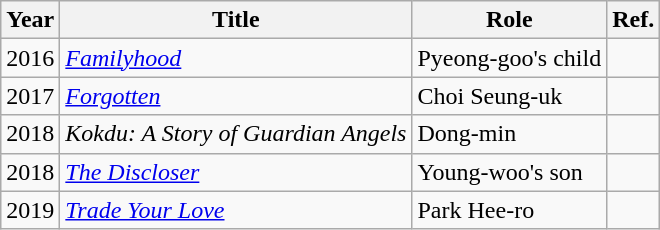<table class="wikitable">
<tr>
<th>Year</th>
<th>Title</th>
<th>Role</th>
<th>Ref.</th>
</tr>
<tr>
<td>2016</td>
<td><em><a href='#'>Familyhood</a></em></td>
<td>Pyeong-goo's child</td>
<td></td>
</tr>
<tr>
<td>2017</td>
<td><em><a href='#'>Forgotten</a></em></td>
<td>Choi Seung-uk</td>
<td></td>
</tr>
<tr>
<td>2018</td>
<td><em>Kokdu: A Story of Guardian Angels</em></td>
<td>Dong-min</td>
<td></td>
</tr>
<tr>
<td>2018</td>
<td><em><a href='#'>The Discloser</a></em></td>
<td>Young-woo's son</td>
<td></td>
</tr>
<tr>
<td>2019</td>
<td><em><a href='#'>Trade Your Love</a></em></td>
<td>Park Hee-ro</td>
<td></td>
</tr>
</table>
